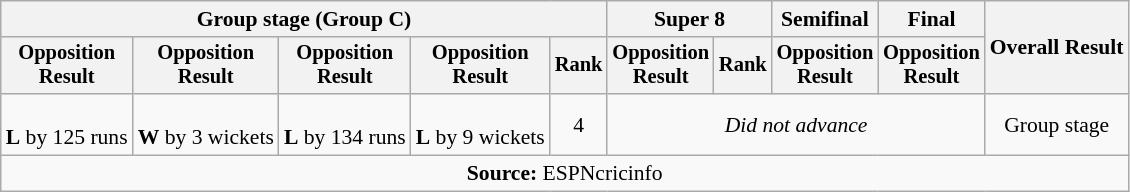<table class=wikitable style=font-size:90%;text-align:center>
<tr>
<th colspan=5>Group stage (Group C)</th>
<th colspan=2>Super 8</th>
<th>Semifinal</th>
<th>Final</th>
<th rowspan=2>Overall Result</th>
</tr>
<tr style=font-size:95%>
<th>Opposition<br>Result</th>
<th>Opposition<br>Result</th>
<th>Opposition<br>Result</th>
<th>Opposition<br>Result</th>
<th>Rank</th>
<th>Opposition<br>Result</th>
<th>Rank</th>
<th>Opposition<br>Result</th>
<th>Opposition<br>Result</th>
</tr>
<tr>
<td><br><strong>L</strong> by 125 runs</td>
<td><br><strong>W</strong> by 3 wickets</td>
<td><br><strong>L</strong> by 134 runs</td>
<td><br><strong>L</strong> by 9 wickets</td>
<td>4</td>
<td colspan="4"><em>Did not advance</em></td>
<td>Group stage</td>
</tr>
<tr>
<td colspan="14"><strong>Source:</strong> ESPNcricinfo</td>
</tr>
</table>
